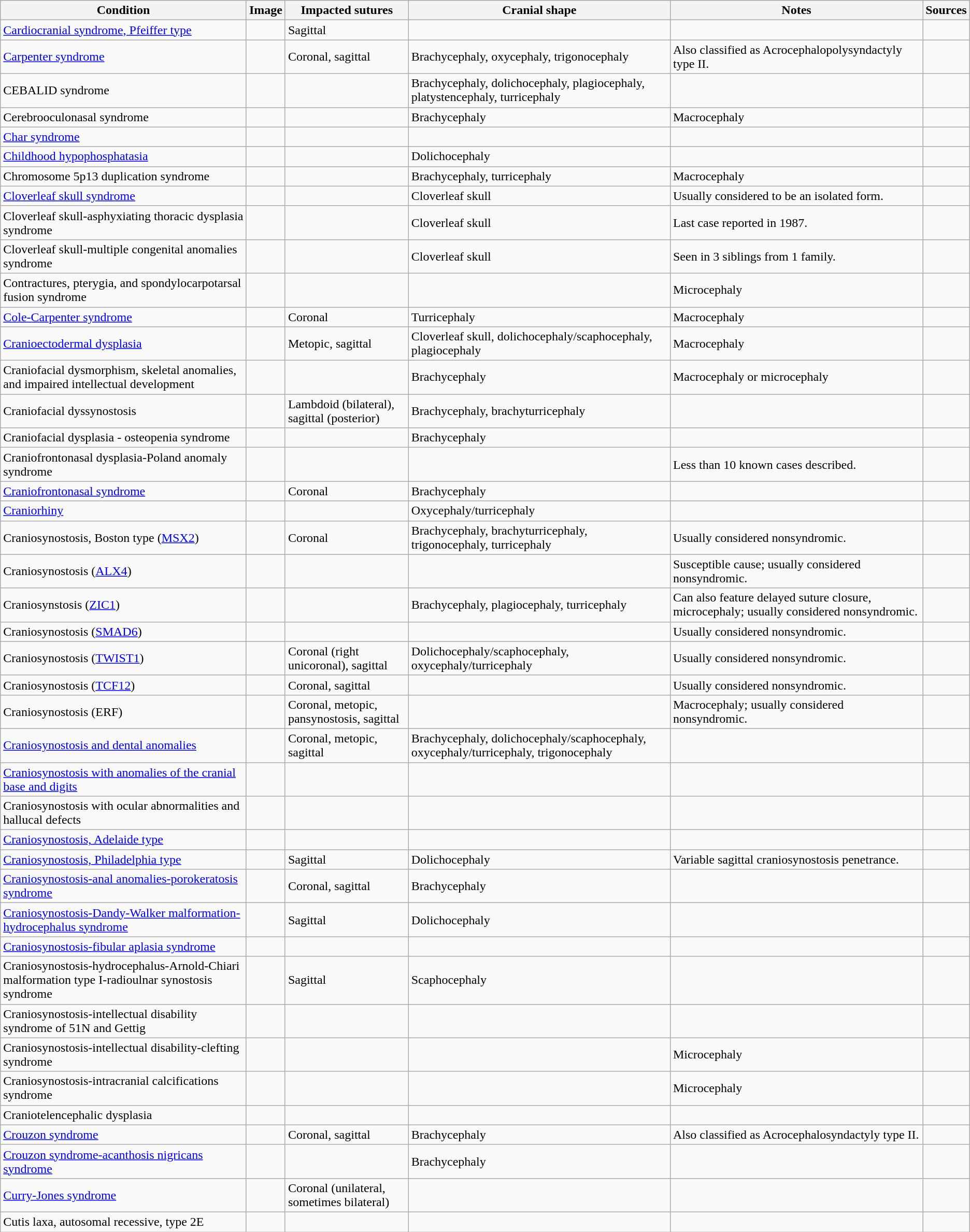<table class="wikitable sortable">
<tr>
<th>Condition</th>
<th>Image</th>
<th>Impacted sutures</th>
<th>Cranial shape</th>
<th>Notes</th>
<th>Sources</th>
</tr>
<tr>
<td><a href='#'>Cardiocranial syndrome, Pfeiffer type</a></td>
<td></td>
<td>Sagittal</td>
<td></td>
<td></td>
<td></td>
</tr>
<tr>
<td><a href='#'>Carpenter syndrome</a></td>
<td></td>
<td>Coronal, sagittal</td>
<td>Brachycephaly, oxycephaly, trigonocephaly</td>
<td>Also classified as Acrocephalopolysyndactyly type II.</td>
<td></td>
</tr>
<tr>
<td>CEBALID syndrome</td>
<td></td>
<td></td>
<td>Brachycephaly, dolichocephaly, plagiocephaly, platystencephaly, turricephaly</td>
<td></td>
<td></td>
</tr>
<tr>
<td>Cerebrooculonasal syndrome</td>
<td></td>
<td></td>
<td>Brachycephaly</td>
<td>Macrocephaly</td>
<td></td>
</tr>
<tr>
<td><a href='#'>Char syndrome</a></td>
<td></td>
<td></td>
<td></td>
<td></td>
<td></td>
</tr>
<tr>
<td><a href='#'>Childhood hypophosphatasia</a></td>
<td></td>
<td></td>
<td>Dolichocephaly</td>
<td></td>
<td></td>
</tr>
<tr>
<td>Chromosome 5p13 duplication syndrome</td>
<td></td>
<td></td>
<td>Brachycephaly, turricephaly</td>
<td>Macrocephaly</td>
<td></td>
</tr>
<tr>
<td><a href='#'>Cloverleaf skull syndrome</a></td>
<td></td>
<td></td>
<td>Cloverleaf skull</td>
<td>Usually considered to be an isolated form.</td>
<td></td>
</tr>
<tr>
<td>Cloverleaf skull-asphyxiating thoracic dysplasia syndrome</td>
<td></td>
<td></td>
<td>Cloverleaf skull</td>
<td>Last case reported in 1987.</td>
<td></td>
</tr>
<tr>
<td>Cloverleaf skull-multiple congenital anomalies syndrome</td>
<td></td>
<td></td>
<td>Cloverleaf skull</td>
<td>Seen in 3 siblings from 1 family.</td>
<td></td>
</tr>
<tr>
<td>Contractures, pterygia, and spondylocarpotarsal fusion syndrome</td>
<td></td>
<td></td>
<td></td>
<td>Microcephaly</td>
<td></td>
</tr>
<tr>
<td><a href='#'>Cole-Carpenter syndrome</a></td>
<td></td>
<td>Coronal</td>
<td>Turricephaly</td>
<td>Macrocephaly</td>
<td></td>
</tr>
<tr>
<td><a href='#'>Cranioectodermal dysplasia</a></td>
<td></td>
<td>Metopic, sagittal</td>
<td>Cloverleaf skull, dolichocephaly/scaphocephaly, plagiocephaly</td>
<td>Macrocephaly</td>
<td></td>
</tr>
<tr>
<td>Craniofacial dysmorphism, skeletal anomalies, and impaired intellectual development</td>
<td></td>
<td></td>
<td>Brachycephaly</td>
<td>Macrocephaly or microcephaly</td>
<td></td>
</tr>
<tr>
<td>Craniofacial dyssynostosis</td>
<td></td>
<td>Lambdoid (bilateral), sagittal (posterior)</td>
<td>Brachycephaly, brachyturricephaly</td>
<td></td>
<td></td>
</tr>
<tr>
<td>Craniofacial dysplasia - osteopenia syndrome</td>
<td></td>
<td></td>
<td>Brachycephaly</td>
<td></td>
<td></td>
</tr>
<tr>
<td>Craniofrontonasal dysplasia-Poland anomaly syndrome</td>
<td></td>
<td></td>
<td></td>
<td>Less than 10 known cases described.</td>
<td></td>
</tr>
<tr>
<td><a href='#'>Craniofrontonasal syndrome</a></td>
<td></td>
<td>Coronal</td>
<td>Brachycephaly</td>
<td></td>
<td></td>
</tr>
<tr>
<td><a href='#'>Craniorhiny</a></td>
<td></td>
<td></td>
<td>Oxycephaly/turricephaly</td>
<td></td>
<td></td>
</tr>
<tr>
<td>Craniosynostosis, Boston type (<a href='#'>MSX2</a>)</td>
<td></td>
<td>Coronal</td>
<td>Brachycephaly, brachyturricephaly, trigonocephaly, turricephaly</td>
<td>Usually considered nonsyndromic.</td>
<td></td>
</tr>
<tr>
<td>Craniosynostosis (<a href='#'>ALX4</a>)</td>
<td></td>
<td></td>
<td></td>
<td>Susceptible cause; usually considered nonsyndromic.</td>
<td></td>
</tr>
<tr>
<td>Craniosynstosis (<a href='#'>ZIC1</a>)</td>
<td></td>
<td></td>
<td>Brachycephaly, plagiocephaly, turricephaly</td>
<td>Can also feature delayed suture closure, microcephaly; usually considered nonsyndromic.</td>
<td></td>
</tr>
<tr>
<td>Craniosynostosis (<a href='#'>SMAD6</a>)</td>
<td></td>
<td></td>
<td></td>
<td>Usually considered nonsyndromic.</td>
<td></td>
</tr>
<tr>
<td>Craniosynostosis (<a href='#'>TWIST1</a>)</td>
<td></td>
<td>Coronal (right unicoronal), sagittal</td>
<td>Dolichocephaly/scaphocephaly, oxycephaly/turricephaly</td>
<td>Usually considered nonsyndromic.</td>
<td></td>
</tr>
<tr>
<td>Craniosynostosis (<a href='#'>TCF12</a>)</td>
<td></td>
<td>Coronal, sagittal</td>
<td></td>
<td>Usually considered nonsyndromic.</td>
<td></td>
</tr>
<tr>
<td>Craniosynostosis (ERF)</td>
<td></td>
<td>Coronal, metopic,<br>pansynostosis, sagittal</td>
<td></td>
<td>Macrocephaly; usually considered nonsyndromic.</td>
<td></td>
</tr>
<tr>
<td><a href='#'>Craniosynostosis and dental anomalies</a></td>
<td></td>
<td>Coronal, metopic, sagittal</td>
<td>Brachycephaly, dolichocephaly/scaphocephaly, oxycephaly/turricephaly, trigonocephaly</td>
<td></td>
<td></td>
</tr>
<tr>
<td><a href='#'>Craniosynostosis with anomalies of the cranial base and digits</a></td>
<td></td>
<td></td>
<td></td>
<td></td>
<td></td>
</tr>
<tr>
<td>Craniosynostosis with ocular abnormalities and hallucal defects</td>
<td></td>
<td></td>
<td></td>
<td></td>
<td></td>
</tr>
<tr>
<td><a href='#'>Craniosynostosis, Adelaide type</a></td>
<td></td>
<td></td>
<td></td>
<td></td>
<td></td>
</tr>
<tr>
<td><a href='#'>Craniosynostosis, Philadelphia type</a></td>
<td></td>
<td>Sagittal</td>
<td>Dolichocephaly</td>
<td>Variable sagittal craniosynostosis penetrance.</td>
<td></td>
</tr>
<tr>
<td><a href='#'>Craniosynostosis-anal anomalies-porokeratosis syndrome</a></td>
<td></td>
<td>Coronal, sagittal</td>
<td>Brachycephaly</td>
<td></td>
<td></td>
</tr>
<tr>
<td><a href='#'>Craniosynostosis-Dandy-Walker malformation-hydrocephalus syndrome</a></td>
<td></td>
<td>Sagittal</td>
<td>Dolichocephaly</td>
<td></td>
<td></td>
</tr>
<tr>
<td><a href='#'>Craniosynostosis-fibular aplasia syndrome</a></td>
<td></td>
<td></td>
<td></td>
<td></td>
<td></td>
</tr>
<tr>
<td>Craniosynostosis-hydrocephalus-Arnold-Chiari malformation type I-radioulnar synostosis syndrome</td>
<td></td>
<td>Sagittal</td>
<td>Scaphocephaly</td>
<td></td>
<td></td>
</tr>
<tr>
<td>Craniosynostosis-intellectual disability syndrome of 51N and Gettig</td>
<td></td>
<td></td>
<td></td>
<td></td>
<td></td>
</tr>
<tr>
<td>Craniosynostosis-intellectual disability-clefting syndrome</td>
<td></td>
<td></td>
<td></td>
<td>Microcephaly</td>
<td></td>
</tr>
<tr>
<td>Craniosynostosis-intracranial calcifications syndrome</td>
<td></td>
<td></td>
<td></td>
<td>Microcephaly</td>
<td></td>
</tr>
<tr>
<td>Craniotelencephalic dysplasia</td>
<td></td>
<td></td>
<td></td>
<td></td>
<td></td>
</tr>
<tr>
<td><a href='#'>Crouzon syndrome</a></td>
<td></td>
<td>Coronal, sagittal</td>
<td>Brachycephaly</td>
<td>Also classified as Acrocephalosyndactyly type II.</td>
<td></td>
</tr>
<tr>
<td><a href='#'>Crouzon syndrome-acanthosis nigricans syndrome</a></td>
<td></td>
<td></td>
<td>Brachycephaly</td>
<td></td>
<td></td>
</tr>
<tr>
<td><a href='#'>Curry-Jones syndrome</a></td>
<td></td>
<td>Coronal (unilateral, sometimes bilateral)</td>
<td></td>
<td></td>
<td></td>
</tr>
<tr>
<td>Cutis laxa, autosomal recessive, type 2E</td>
<td></td>
<td></td>
<td></td>
<td></td>
<td></td>
</tr>
</table>
